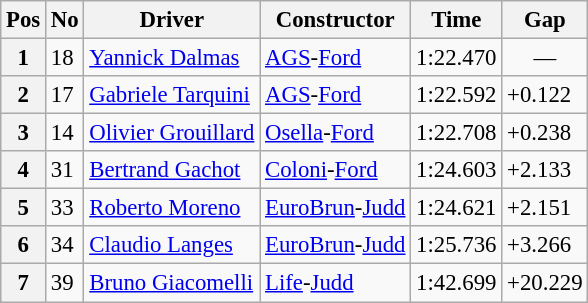<table class="wikitable sortable" style="font-size: 95%;">
<tr>
<th>Pos</th>
<th>No</th>
<th>Driver</th>
<th>Constructor</th>
<th>Time</th>
<th>Gap</th>
</tr>
<tr>
<th>1</th>
<td>18</td>
<td> <a href='#'>Yannick Dalmas</a></td>
<td><a href='#'>AGS</a>-<a href='#'>Ford</a></td>
<td>1:22.470</td>
<td align="center">—</td>
</tr>
<tr>
<th>2</th>
<td>17</td>
<td> <a href='#'>Gabriele Tarquini</a></td>
<td><a href='#'>AGS</a>-<a href='#'>Ford</a></td>
<td>1:22.592</td>
<td>+0.122</td>
</tr>
<tr>
<th>3</th>
<td>14</td>
<td> <a href='#'>Olivier Grouillard</a></td>
<td><a href='#'>Osella</a>-<a href='#'>Ford</a></td>
<td>1:22.708</td>
<td>+0.238</td>
</tr>
<tr>
<th>4</th>
<td>31</td>
<td> <a href='#'>Bertrand Gachot</a></td>
<td><a href='#'>Coloni</a>-<a href='#'>Ford</a></td>
<td>1:24.603</td>
<td>+2.133</td>
</tr>
<tr>
<th>5</th>
<td>33</td>
<td> <a href='#'>Roberto Moreno</a></td>
<td><a href='#'>EuroBrun</a>-<a href='#'>Judd</a></td>
<td>1:24.621</td>
<td>+2.151</td>
</tr>
<tr>
<th>6</th>
<td>34</td>
<td> <a href='#'>Claudio Langes</a></td>
<td><a href='#'>EuroBrun</a>-<a href='#'>Judd</a></td>
<td>1:25.736</td>
<td>+3.266</td>
</tr>
<tr>
<th>7</th>
<td>39</td>
<td> <a href='#'>Bruno Giacomelli</a></td>
<td><a href='#'>Life</a>-<a href='#'>Judd</a></td>
<td>1:42.699</td>
<td>+20.229</td>
</tr>
</table>
